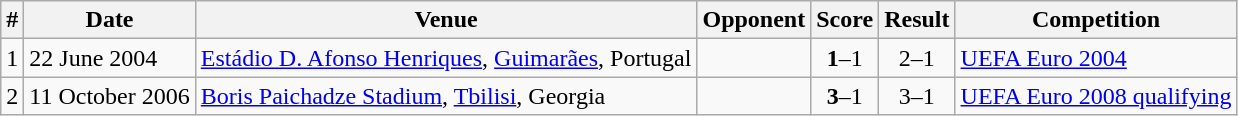<table class="wikitable">
<tr>
<th>#</th>
<th>Date</th>
<th>Venue</th>
<th>Opponent</th>
<th>Score</th>
<th>Result</th>
<th>Competition</th>
</tr>
<tr>
<td>1</td>
<td>22 June 2004</td>
<td><a href='#'>Estádio D. Afonso Henriques</a>, <a href='#'>Guimarães</a>, Portugal</td>
<td></td>
<td align=center><strong>1</strong>–1</td>
<td align=center>2–1</td>
<td><a href='#'>UEFA Euro 2004</a></td>
</tr>
<tr>
<td>2</td>
<td>11 October 2006</td>
<td><a href='#'>Boris Paichadze Stadium</a>, <a href='#'>Tbilisi</a>, Georgia</td>
<td></td>
<td align=center><strong>3</strong>–1</td>
<td align=center>3–1</td>
<td><a href='#'>UEFA Euro 2008 qualifying</a></td>
</tr>
</table>
